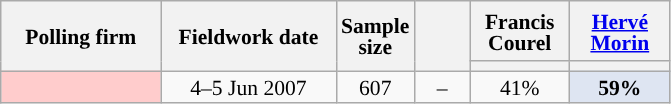<table class="wikitable sortable" style="text-align:center;font-size:90%;line-height:14px;">
<tr style="height:40px;">
<th style="width:100px;" rowspan="2">Polling firm</th>
<th style="width:110px;" rowspan="2">Fieldwork date</th>
<th style="width:35px;" rowspan="2">Sample<br>size</th>
<th style="width:30px;" rowspan="2"></th>
<th class="unsortable" style="width:60px;">Francis Courel<br></th>
<th class="unsortable" style="width:60px;"><a href='#'>Hervé Morin</a><br></th>
</tr>
<tr>
<th style="background:"></th>
<th style="background:"></th>
</tr>
<tr>
<td style="background:#FFCCCC;"></td>
<td data-sort-value="2007-06-05">4–5 Jun 2007</td>
<td>607</td>
<td>–</td>
<td>41%</td>
<td style="background:#DEE5F2;"><strong>59%</strong></td>
</tr>
</table>
